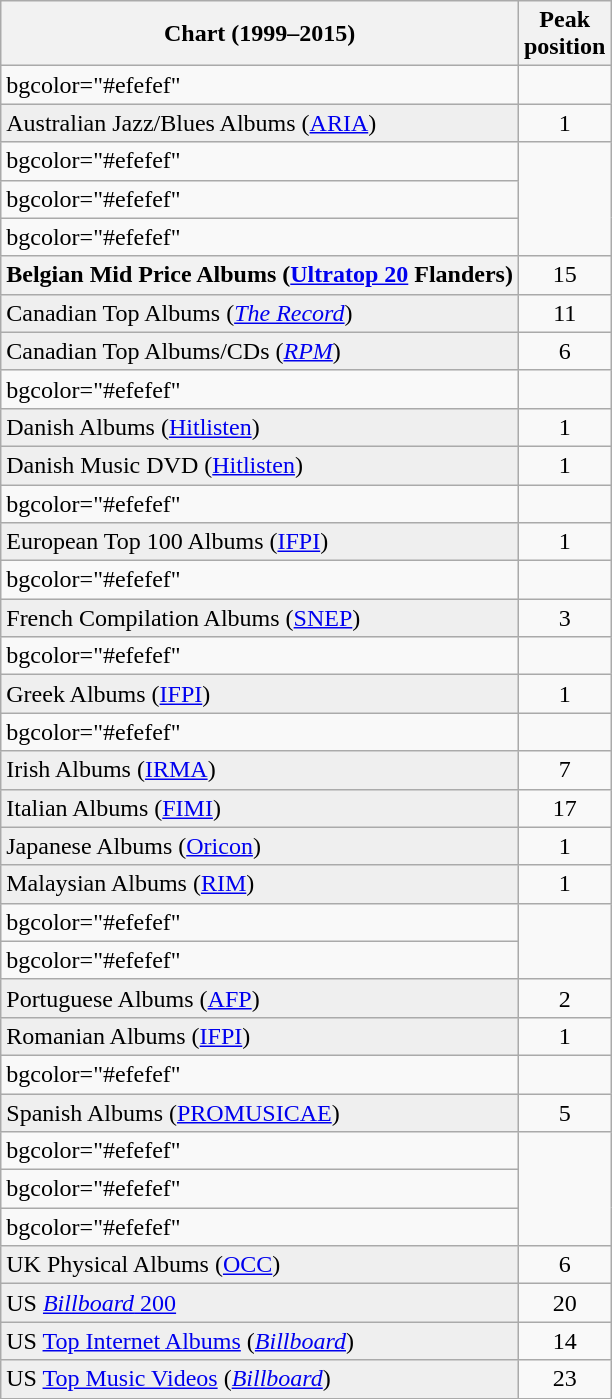<table class="wikitable sortable plainrowheaders">
<tr>
<th>Chart (1999–2015)</th>
<th>Peak<br>position</th>
</tr>
<tr>
<td>bgcolor="#efefef" </td>
</tr>
<tr>
<td bgcolor="#efefef">Australian Jazz/Blues Albums (<a href='#'>ARIA</a>)</td>
<td align="center">1</td>
</tr>
<tr>
<td>bgcolor="#efefef" </td>
</tr>
<tr>
<td>bgcolor="#efefef" </td>
</tr>
<tr>
<td>bgcolor="#efefef" </td>
</tr>
<tr>
<th scope="row">Belgian Mid Price Albums (<a href='#'>Ultratop 20</a> Flanders)</th>
<td align="center">15</td>
</tr>
<tr>
<td bgcolor="#efefef">Canadian Top Albums (<a href='#'><em>The Record</em></a>)</td>
<td align="center">11</td>
</tr>
<tr>
<td bgcolor="#efefef">Canadian Top Albums/CDs (<a href='#'><em>RPM</em></a>)</td>
<td align="center">6</td>
</tr>
<tr>
<td>bgcolor="#efefef" </td>
</tr>
<tr>
<td bgcolor="#efefef">Danish Albums (<a href='#'>Hitlisten</a>)</td>
<td align="center">1</td>
</tr>
<tr>
<td bgcolor="#efefef">Danish Music DVD (<a href='#'>Hitlisten</a>)</td>
<td align="center">1</td>
</tr>
<tr>
<td>bgcolor="#efefef" </td>
</tr>
<tr>
<td bgcolor="#efefef">European Top 100 Albums (<a href='#'>IFPI</a>)</td>
<td align="center">1</td>
</tr>
<tr>
<td>bgcolor="#efefef" </td>
</tr>
<tr>
<td bgcolor="#efefef">French Compilation Albums (<a href='#'>SNEP</a>)</td>
<td align="center">3</td>
</tr>
<tr>
<td>bgcolor="#efefef" </td>
</tr>
<tr>
<td bgcolor="#efefef">Greek Albums (<a href='#'>IFPI</a>)</td>
<td align="center">1</td>
</tr>
<tr>
<td>bgcolor="#efefef" </td>
</tr>
<tr>
<td bgcolor="#efefef">Irish Albums (<a href='#'>IRMA</a>)</td>
<td align="center">7</td>
</tr>
<tr>
<td bgcolor="#efefef">Italian Albums (<a href='#'>FIMI</a>)</td>
<td align="center">17</td>
</tr>
<tr>
<td bgcolor="#efefef">Japanese Albums (<a href='#'>Oricon</a>)</td>
<td align="center">1</td>
</tr>
<tr>
<td bgcolor="#efefef">Malaysian Albums (<a href='#'>RIM</a>)</td>
<td align="center">1</td>
</tr>
<tr>
<td>bgcolor="#efefef" </td>
</tr>
<tr>
<td>bgcolor="#efefef" </td>
</tr>
<tr>
<td bgcolor="#efefef">Portuguese Albums (<a href='#'>AFP</a>)</td>
<td align="center">2</td>
</tr>
<tr>
<td bgcolor="#efefef">Romanian Albums (<a href='#'>IFPI</a>)</td>
<td align="center">1</td>
</tr>
<tr>
<td>bgcolor="#efefef" </td>
</tr>
<tr>
<td bgcolor="#efefef">Spanish Albums (<a href='#'>PROMUSICAE</a>)</td>
<td align="center">5</td>
</tr>
<tr>
<td>bgcolor="#efefef" </td>
</tr>
<tr>
<td>bgcolor="#efefef" </td>
</tr>
<tr>
<td>bgcolor="#efefef" </td>
</tr>
<tr>
<td bgcolor="#efefef">UK Physical Albums (<a href='#'>OCC</a>)</td>
<td align="center">6</td>
</tr>
<tr>
<td bgcolor="#efefef">US <a href='#'><em>Billboard</em> 200</a></td>
<td align="center">20</td>
</tr>
<tr>
<td bgcolor="#efefef">US <a href='#'>Top Internet Albums</a> (<a href='#'><em>Billboard</em></a>)</td>
<td align="center">14</td>
</tr>
<tr>
<td bgcolor="#efefef">US <a href='#'>Top Music Videos</a> (<a href='#'><em>Billboard</em></a>)</td>
<td align="center">23</td>
</tr>
</table>
